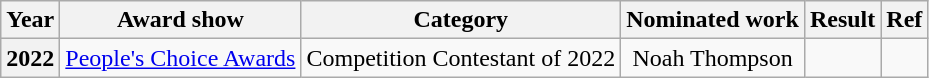<table class="wikitable sortable" style="text-align:center;">
<tr>
<th>Year</th>
<th>Award show</th>
<th>Category</th>
<th>Nominated work</th>
<th>Result</th>
<th>Ref</th>
</tr>
<tr>
<th>2022</th>
<td><a href='#'>People's Choice Awards</a></td>
<td>Competition Contestant of 2022</td>
<td>Noah Thompson</td>
<td></td>
<td></td>
</tr>
</table>
